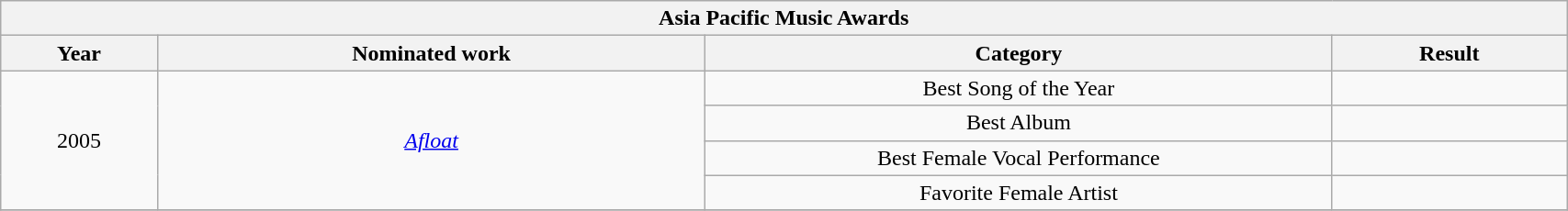<table width="90%" class="wikitable">
<tr>
<th colspan="4" align="center">Asia Pacific Music Awards</th>
</tr>
<tr>
<th width="10%">Year</th>
<th width="35%">Nominated work</th>
<th width="40%">Category</th>
<th width="15%">Result</th>
</tr>
<tr>
<td align="center" rowspan=4>2005</td>
<td align="center" rowspan=4><em><a href='#'>Afloat</a></em></td>
<td align="center">Best Song of the Year</td>
<td></td>
</tr>
<tr>
<td align="center">Best Album</td>
<td></td>
</tr>
<tr>
<td align="center">Best Female Vocal Performance</td>
<td></td>
</tr>
<tr>
<td align="center">Favorite Female Artist</td>
<td></td>
</tr>
<tr>
</tr>
</table>
